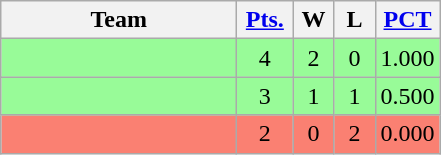<table class=wikitable>
<tr align=center>
<th width=150px>Team</th>
<th width=30px><a href='#'>Pts.</a></th>
<th width=20px>W</th>
<th width=20px>L</th>
<th><a href='#'>PCT</a></th>
</tr>
<tr align=center bgcolor="#98fb98">
<td align=left></td>
<td>4</td>
<td>2</td>
<td>0</td>
<td>1.000</td>
</tr>
<tr align=center bgcolor="#98fb98">
<td align=left></td>
<td>3</td>
<td>1</td>
<td>1</td>
<td>0.500</td>
</tr>
<tr align=center bgcolor="salmon">
<td align=left></td>
<td>2</td>
<td>0</td>
<td>2</td>
<td>0.000</td>
</tr>
</table>
